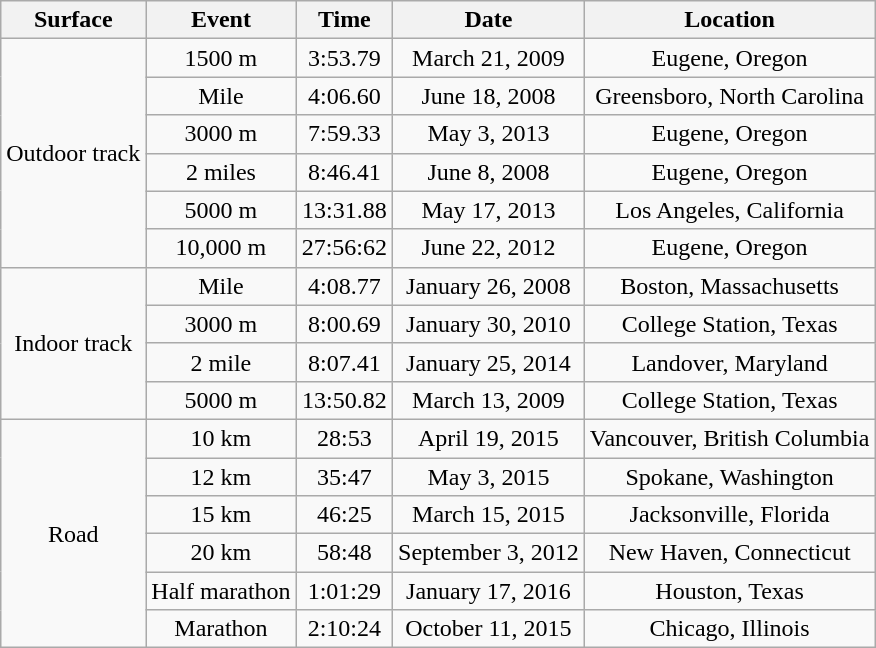<table class="wikitable">
<tr>
<th>Surface</th>
<th>Event</th>
<th>Time</th>
<th>Date</th>
<th>Location</th>
</tr>
<tr>
<td rowspan=6 align=center>Outdoor track</td>
<td align=center>1500 m</td>
<td align=center>3:53.79</td>
<td align=center>March 21, 2009</td>
<td align=center>Eugene, Oregon</td>
</tr>
<tr>
<td align=center>Mile</td>
<td align=center>4:06.60</td>
<td align=center>June 18, 2008</td>
<td align=center>Greensboro, North Carolina</td>
</tr>
<tr>
<td align=center>3000 m</td>
<td align=center>7:59.33</td>
<td align=center>May 3, 2013</td>
<td align=center>Eugene, Oregon</td>
</tr>
<tr>
<td align=center>2 miles</td>
<td align=center>8:46.41</td>
<td align=center>June 8, 2008</td>
<td align=center>Eugene, Oregon</td>
</tr>
<tr>
<td align=center>5000 m</td>
<td align=center>13:31.88</td>
<td align=center>May 17, 2013</td>
<td align=center>Los Angeles, California</td>
</tr>
<tr>
<td align=center>10,000 m</td>
<td align=center>27:56:62</td>
<td align=center>June 22, 2012</td>
<td align=center>Eugene, Oregon</td>
</tr>
<tr>
<td rowspan=4 align=center>Indoor track</td>
<td align=center>Mile</td>
<td align=center>4:08.77</td>
<td align=center>January 26, 2008</td>
<td align=center>Boston, Massachusetts</td>
</tr>
<tr>
<td align=center>3000 m</td>
<td align=center>8:00.69</td>
<td align=center>January 30, 2010</td>
<td align=center>College Station, Texas</td>
</tr>
<tr>
<td align=center>2 mile</td>
<td align=center>8:07.41</td>
<td align=center>January 25, 2014</td>
<td align=center>Landover, Maryland</td>
</tr>
<tr>
<td align=center>5000 m</td>
<td align=center>13:50.82</td>
<td align=center>March 13, 2009</td>
<td align=center>College Station, Texas</td>
</tr>
<tr>
<td rowspan=6 align=center>Road</td>
<td align=center>10 km</td>
<td align=center>28:53</td>
<td align=center>April 19, 2015</td>
<td align=center>Vancouver, British Columbia</td>
</tr>
<tr>
<td align=center>12 km</td>
<td align=center>35:47</td>
<td align=center>May 3, 2015</td>
<td align=center>Spokane, Washington</td>
</tr>
<tr>
<td align=center>15 km</td>
<td align=center>46:25</td>
<td align=center>March 15, 2015</td>
<td align=center>Jacksonville, Florida</td>
</tr>
<tr>
<td align=center>20 km</td>
<td align=center>58:48</td>
<td align=center>September 3, 2012</td>
<td align=center>New Haven, Connecticut</td>
</tr>
<tr>
<td align=center>Half marathon</td>
<td align=center>1:01:29</td>
<td align=center>January 17, 2016</td>
<td align=center>Houston, Texas</td>
</tr>
<tr>
<td align=center>Marathon</td>
<td align=center>2:10:24</td>
<td align=center>October 11, 2015</td>
<td align=center>Chicago, Illinois</td>
</tr>
</table>
